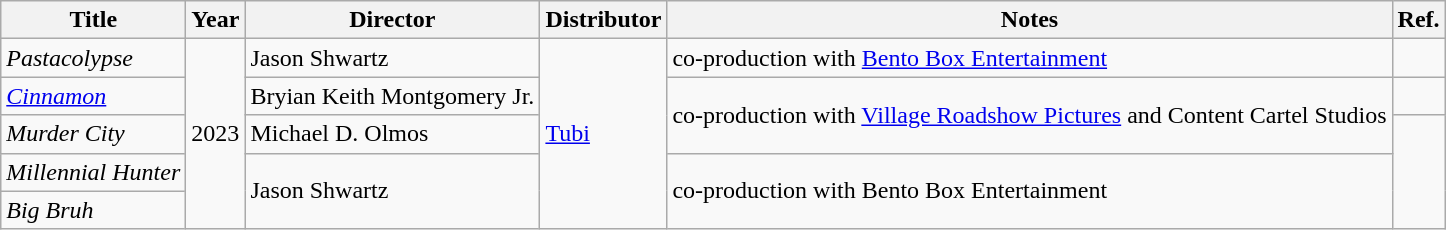<table class="wikitable">
<tr>
<th>Title</th>
<th>Year</th>
<th>Director</th>
<th>Distributor</th>
<th>Notes</th>
<th>Ref.</th>
</tr>
<tr>
<td><em>Pastacolypse</em></td>
<td rowspan="5">2023</td>
<td>Jason Shwartz</td>
<td rowspan="5"><a href='#'>Tubi</a></td>
<td>co-production with <a href='#'>Bento Box Entertainment</a></td>
<td></td>
</tr>
<tr>
<td><em><a href='#'>Cinnamon</a></em></td>
<td>Bryian Keith Montgomery Jr.</td>
<td rowspan="2">co-production with <a href='#'>Village Roadshow Pictures</a> and Content Cartel Studios</td>
<td></td>
</tr>
<tr>
<td><em>Murder City</em></td>
<td>Michael D. Olmos</td>
</tr>
<tr>
<td><em>Millennial Hunter</em></td>
<td rowspan="2">Jason Shwartz</td>
<td rowspan="2">co-production with Bento Box Entertainment</td>
</tr>
<tr>
<td><em>Big Bruh</em></td>
</tr>
</table>
